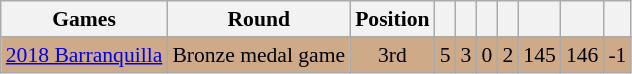<table class="wikitable" style="text-align:center; font-size:90%;">
<tr>
<th>Games</th>
<th>Round</th>
<th>Position</th>
<th></th>
<th></th>
<th></th>
<th></th>
<th></th>
<th></th>
<th></th>
</tr>
<tr style="background:#cfaa88;">
<td align=left> <a href='#'>2018 Barranquilla</a></td>
<td>Bronze medal game</td>
<td>3rd</td>
<td>5</td>
<td>3</td>
<td>0</td>
<td>2</td>
<td>145</td>
<td>146</td>
<td>-1</td>
</tr>
</table>
